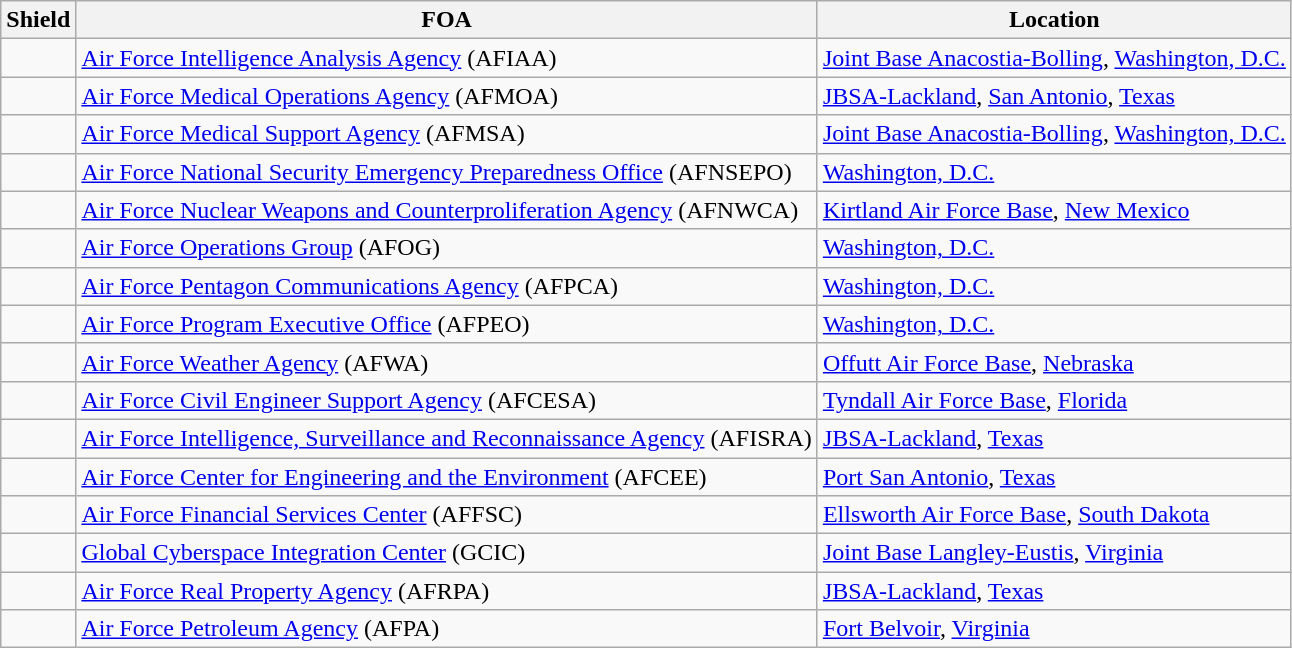<table class="wikitable">
<tr>
<th>Shield</th>
<th>FOA</th>
<th>Location</th>
</tr>
<tr>
<td></td>
<td><a href='#'>Air Force Intelligence Analysis Agency</a> (AFIAA)</td>
<td><a href='#'>Joint Base Anacostia-Bolling</a>, <a href='#'>Washington, D.C.</a></td>
</tr>
<tr>
<td></td>
<td><a href='#'>Air Force Medical Operations Agency</a> (AFMOA)</td>
<td><a href='#'>JBSA-Lackland</a>, <a href='#'>San Antonio</a>, <a href='#'>Texas</a></td>
</tr>
<tr>
<td></td>
<td><a href='#'>Air Force Medical Support Agency</a> (AFMSA)</td>
<td><a href='#'>Joint Base Anacostia-Bolling</a>, <a href='#'>Washington, D.C.</a></td>
</tr>
<tr>
<td></td>
<td><a href='#'>Air Force National Security Emergency Preparedness Office</a> (AFNSEPO)</td>
<td><a href='#'>Washington, D.C.</a></td>
</tr>
<tr>
<td></td>
<td><a href='#'>Air Force Nuclear Weapons and Counterproliferation Agency</a> (AFNWCA)</td>
<td><a href='#'>Kirtland Air Force Base</a>, <a href='#'>New Mexico</a></td>
</tr>
<tr>
<td></td>
<td><a href='#'>Air Force Operations Group</a> (AFOG)</td>
<td><a href='#'>Washington, D.C.</a></td>
</tr>
<tr>
<td></td>
<td><a href='#'>Air Force Pentagon Communications Agency</a> (AFPCA)</td>
<td><a href='#'>Washington, D.C.</a></td>
</tr>
<tr>
<td></td>
<td><a href='#'>Air Force Program Executive Office</a> (AFPEO)</td>
<td><a href='#'>Washington, D.C.</a></td>
</tr>
<tr>
<td></td>
<td><a href='#'>Air Force Weather Agency</a> (AFWA)</td>
<td><a href='#'>Offutt Air Force Base</a>, <a href='#'>Nebraska</a></td>
</tr>
<tr>
<td></td>
<td><a href='#'>Air Force Civil Engineer Support Agency</a> (AFCESA)</td>
<td><a href='#'>Tyndall Air Force Base</a>, <a href='#'>Florida</a></td>
</tr>
<tr>
<td></td>
<td><a href='#'>Air Force Intelligence, Surveillance and Reconnaissance Agency</a> (AFISRA)</td>
<td><a href='#'>JBSA-Lackland</a>, <a href='#'>Texas</a></td>
</tr>
<tr>
<td></td>
<td><a href='#'>Air Force Center for Engineering and the Environment</a> (AFCEE)</td>
<td><a href='#'>Port San Antonio</a>, <a href='#'>Texas</a></td>
</tr>
<tr>
<td></td>
<td><a href='#'>Air Force Financial Services Center</a> (AFFSC)</td>
<td><a href='#'>Ellsworth Air Force Base</a>, <a href='#'>South Dakota</a></td>
</tr>
<tr>
<td></td>
<td><a href='#'>Global Cyberspace Integration Center</a> (GCIC)</td>
<td><a href='#'>Joint Base Langley-Eustis</a>, <a href='#'>Virginia</a></td>
</tr>
<tr>
<td></td>
<td><a href='#'>Air Force Real Property Agency</a> (AFRPA)</td>
<td><a href='#'>JBSA-Lackland</a>, <a href='#'>Texas</a></td>
</tr>
<tr>
<td></td>
<td><a href='#'>Air Force Petroleum Agency</a> (AFPA)</td>
<td><a href='#'>Fort Belvoir</a>, <a href='#'>Virginia</a></td>
</tr>
</table>
